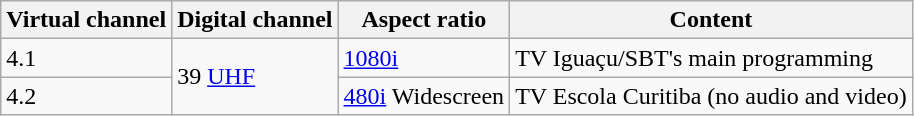<table class = "wikitable">
<tr>
<th>Virtual channel</th>
<th>Digital channel</th>
<th>Aspect ratio</th>
<th>Content</th>
</tr>
<tr>
<td>4.1</td>
<td rowspan = 2>39 <a href='#'>UHF</a></td>
<td><a href='#'>1080i</a></td>
<td>TV Iguaçu/SBT's main programming</td>
</tr>
<tr>
<td>4.2</td>
<td><a href='#'>480i</a> Widescreen</td>
<td>TV Escola Curitiba (no audio and video)</td>
</tr>
</table>
